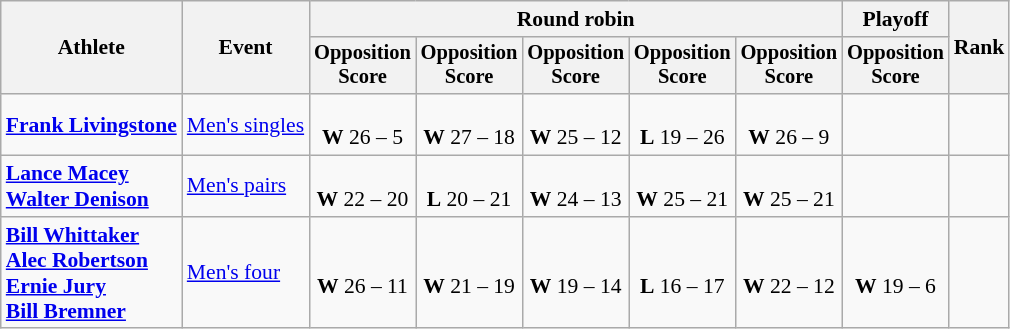<table class=wikitable style="font-size:90%;text-align:center">
<tr>
<th rowspan="2">Athlete</th>
<th rowspan="2">Event</th>
<th colspan=5>Round robin</th>
<th>Playoff</th>
<th rowspan=2>Rank</th>
</tr>
<tr style="font-size:95%">
<th>Opposition<br>Score</th>
<th>Opposition<br>Score</th>
<th>Opposition<br>Score</th>
<th>Opposition<br>Score</th>
<th>Opposition<br>Score</th>
<th>Opposition<br>Score</th>
</tr>
<tr>
<td style="text-align:left;"><strong><a href='#'>Frank Livingstone</a></strong></td>
<td style="text-align:left;"><a href='#'>Men's singles</a></td>
<td><br><strong>W</strong> 26 – 5</td>
<td><br><strong>W</strong> 27 – 18</td>
<td><br><strong>W</strong> 25 – 12</td>
<td><br><strong>L</strong> 19 – 26</td>
<td><br><strong>W</strong> 26 – 9</td>
<td></td>
<td></td>
</tr>
<tr>
<td style="text-align:left;"><strong><a href='#'>Lance Macey</a><br><a href='#'>Walter Denison</a></strong></td>
<td style="text-align:left;"><a href='#'>Men's pairs</a></td>
<td><br><strong>W</strong> 22 – 20</td>
<td><br><strong>L</strong> 20 – 21</td>
<td><br><strong>W</strong> 24 – 13</td>
<td><br><strong>W</strong> 25 – 21</td>
<td><br><strong>W</strong> 25 – 21</td>
<td></td>
<td></td>
</tr>
<tr>
<td style="text-align:left;"><strong><a href='#'>Bill Whittaker</a><br><a href='#'>Alec Robertson</a><br><a href='#'>Ernie Jury</a><br><a href='#'>Bill Bremner</a></strong></td>
<td style="text-align:left;"><a href='#'>Men's four</a></td>
<td><br><strong>W</strong> 26 – 11</td>
<td><br><strong>W</strong> 21 – 19</td>
<td><br><strong>W</strong> 19 – 14</td>
<td><br><strong>L</strong> 16 – 17</td>
<td><br><strong>W</strong> 22 – 12</td>
<td><br><strong>W</strong> 19 – 6</td>
<td></td>
</tr>
</table>
